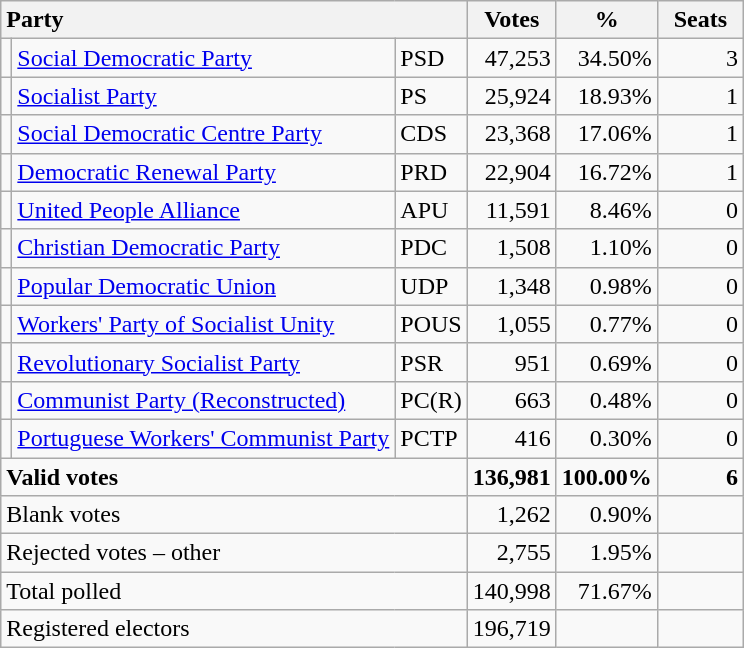<table class="wikitable" border="1" style="text-align:right;">
<tr>
<th style="text-align:left;" colspan=3>Party</th>
<th align=center width="50">Votes</th>
<th align=center width="50">%</th>
<th align=center width="50">Seats</th>
</tr>
<tr>
<td></td>
<td align=left><a href='#'>Social Democratic Party</a></td>
<td align=left>PSD</td>
<td>47,253</td>
<td>34.50%</td>
<td>3</td>
</tr>
<tr>
<td></td>
<td align=left><a href='#'>Socialist Party</a></td>
<td align=left>PS</td>
<td>25,924</td>
<td>18.93%</td>
<td>1</td>
</tr>
<tr>
<td></td>
<td align=left style="white-space: nowrap;"><a href='#'>Social Democratic Centre Party</a></td>
<td align=left>CDS</td>
<td>23,368</td>
<td>17.06%</td>
<td>1</td>
</tr>
<tr>
<td></td>
<td align=left><a href='#'>Democratic Renewal Party</a></td>
<td align=left>PRD</td>
<td>22,904</td>
<td>16.72%</td>
<td>1</td>
</tr>
<tr>
<td></td>
<td align=left><a href='#'>United People Alliance</a></td>
<td align=left>APU</td>
<td>11,591</td>
<td>8.46%</td>
<td>0</td>
</tr>
<tr>
<td></td>
<td align=left style="white-space: nowrap;"><a href='#'>Christian Democratic Party</a></td>
<td align=left>PDC</td>
<td>1,508</td>
<td>1.10%</td>
<td>0</td>
</tr>
<tr>
<td></td>
<td align=left><a href='#'>Popular Democratic Union</a></td>
<td align=left>UDP</td>
<td>1,348</td>
<td>0.98%</td>
<td>0</td>
</tr>
<tr>
<td></td>
<td align=left><a href='#'>Workers' Party of Socialist Unity</a></td>
<td align=left>POUS</td>
<td>1,055</td>
<td>0.77%</td>
<td>0</td>
</tr>
<tr>
<td></td>
<td align=left><a href='#'>Revolutionary Socialist Party</a></td>
<td align=left>PSR</td>
<td>951</td>
<td>0.69%</td>
<td>0</td>
</tr>
<tr>
<td></td>
<td align=left><a href='#'>Communist Party (Reconstructed)</a></td>
<td align=left>PC(R)</td>
<td>663</td>
<td>0.48%</td>
<td>0</td>
</tr>
<tr>
<td></td>
<td align=left><a href='#'>Portuguese Workers' Communist Party</a></td>
<td align=left>PCTP</td>
<td>416</td>
<td>0.30%</td>
<td>0</td>
</tr>
<tr style="font-weight:bold">
<td align=left colspan=3>Valid votes</td>
<td>136,981</td>
<td>100.00%</td>
<td>6</td>
</tr>
<tr>
<td align=left colspan=3>Blank votes</td>
<td>1,262</td>
<td>0.90%</td>
<td></td>
</tr>
<tr>
<td align=left colspan=3>Rejected votes – other</td>
<td>2,755</td>
<td>1.95%</td>
<td></td>
</tr>
<tr>
<td align=left colspan=3>Total polled</td>
<td>140,998</td>
<td>71.67%</td>
<td></td>
</tr>
<tr>
<td align=left colspan=3>Registered electors</td>
<td>196,719</td>
<td></td>
<td></td>
</tr>
</table>
